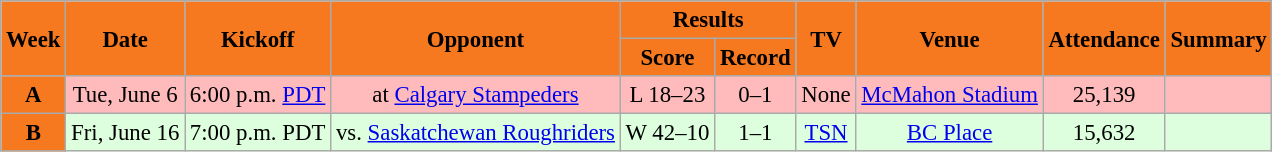<table class="wikitable" style="font-size: 95%;">
<tr>
<th style="background:#F6791F;color:black;" rowspan=2>Week</th>
<th style="background:#F6791F;color:black;" rowspan=2>Date</th>
<th style="background:#F6791F;color:black;" rowspan=2>Kickoff</th>
<th style="background:#F6791F;color:black;" rowspan=2>Opponent</th>
<th style="background:#F6791F;color:black;" colspan=2>Results</th>
<th style="background:#F6791F;color:black;" rowspan=2>TV</th>
<th style="background:#F6791F;color:black;" rowspan=2>Venue</th>
<th style="background:#F6791F;color:black;" rowspan=2>Attendance</th>
<th style="background:#F6791F;color:black;" rowspan=2>Summary</th>
</tr>
<tr>
<th style="background:#F6791F;color:black;">Score</th>
<th style="background:#F6791F;color:black;">Record</th>
</tr>
<tr align="center" bgcolor="#ffbbbb">
<td style="text-align:center; background:#F6791F;"><span><strong>A</strong></span></td>
<td align="center">Tue, June 6</td>
<td align="center">6:00 p.m. <a href='#'>PDT</a></td>
<td align="center">at <a href='#'>Calgary Stampeders</a></td>
<td align="center">L 18–23</td>
<td align="center">0–1</td>
<td align="center">None</td>
<td align="center"><a href='#'>McMahon Stadium</a></td>
<td align="center">25,139</td>
<td align="center"></td>
</tr>
<tr align="center" bgcolor="#ddffdd">
<th style="text-align:center; background:#F6791F;"><span>B</span></th>
<td align="center">Fri, June 16</td>
<td align="center">7:00 p.m. PDT</td>
<td align="center">vs. <a href='#'>Saskatchewan Roughriders</a></td>
<td align="center">W 42–10</td>
<td align="center">1–1</td>
<td align="center"><a href='#'>TSN</a></td>
<td align="center"><a href='#'>BC Place</a></td>
<td align="center">15,632</td>
<td align="center"></td>
</tr>
</table>
